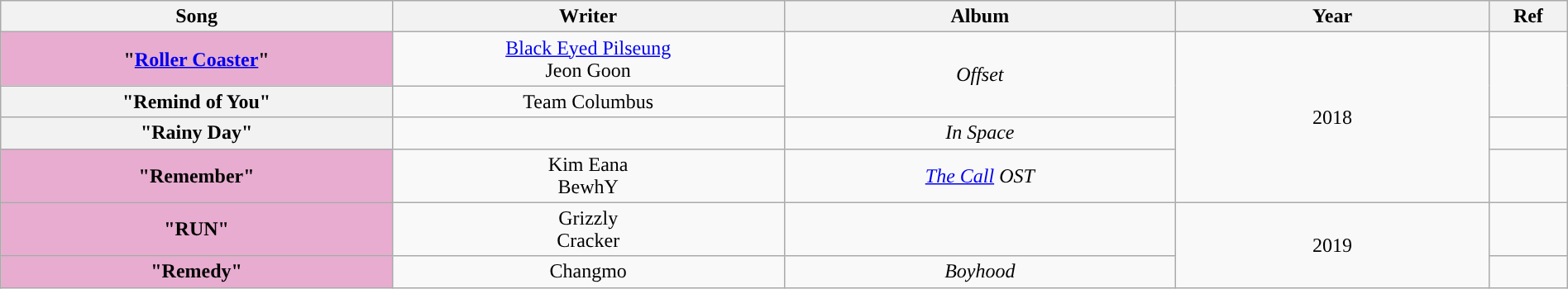<table class="wikitable" style="text-align:center; width:100%">
<tr>
<th style="width:25%">Song</th>
<th style="width:25%">Writer</th>
<th style="width:25%">Album</th>
<th style="width:20%">Year</th>
<th style="width:5%">Ref</th>
</tr>
<tr>
<th scope="row" style="background-color:#E7ACCF">"<a href='#'>Roller Coaster</a>" </th>
<td><a href='#'>Black Eyed Pilseung</a><br>Jeon Goon</td>
<td rowspan="2"><em>Offset</em></td>
<td rowspan="4">2018</td>
<td rowspan="2"></td>
</tr>
<tr>
<th scope="row">"Remind of You" </th>
<td>Team Columbus</td>
</tr>
<tr>
<th scope="row">"Rainy Day"<br></th>
<td></td>
<td><em>In Space</em></td>
<td></td>
</tr>
<tr>
<th scope="row" style="background-color:#E7ACCF">"Remember"<br> </th>
<td>Kim Eana<br>BewhY</td>
<td><em><a href='#'>The Call</a>  OST</em></td>
<td></td>
</tr>
<tr>
<th scope="row" style="background-color:#E7ACCF">"RUN"<br> </th>
<td>Grizzly<br>Cracker</td>
<td></td>
<td rowspan="2">2019</td>
<td></td>
</tr>
<tr>
<th scope="row" style="background-color:#E7ACCF">"Remedy"<br> </th>
<td>Changmo</td>
<td><em>Boyhood</em></td>
<td></td>
</tr>
</table>
